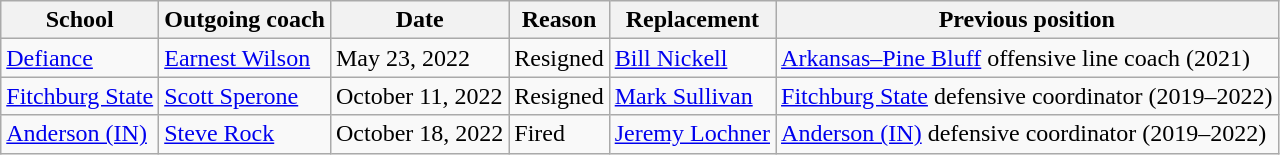<table class="wikitable sortable">
<tr>
<th>School</th>
<th>Outgoing coach</th>
<th>Date</th>
<th>Reason</th>
<th>Replacement</th>
<th>Previous position</th>
</tr>
<tr>
<td><a href='#'>Defiance</a></td>
<td><a href='#'>Earnest Wilson</a></td>
<td>May 23, 2022</td>
<td>Resigned</td>
<td><a href='#'>Bill Nickell</a></td>
<td><a href='#'>Arkansas–Pine Bluff</a> offensive line coach (2021)</td>
</tr>
<tr>
<td><a href='#'>Fitchburg State</a></td>
<td><a href='#'>Scott Sperone</a></td>
<td>October 11, 2022</td>
<td>Resigned</td>
<td><a href='#'>Mark Sullivan</a></td>
<td><a href='#'>Fitchburg State</a> defensive coordinator (2019–2022)</td>
</tr>
<tr>
<td><a href='#'>Anderson (IN)</a></td>
<td><a href='#'>Steve Rock</a></td>
<td>October 18, 2022</td>
<td>Fired</td>
<td><a href='#'>Jeremy Lochner</a></td>
<td><a href='#'>Anderson (IN)</a> defensive coordinator (2019–2022)</td>
</tr>
</table>
